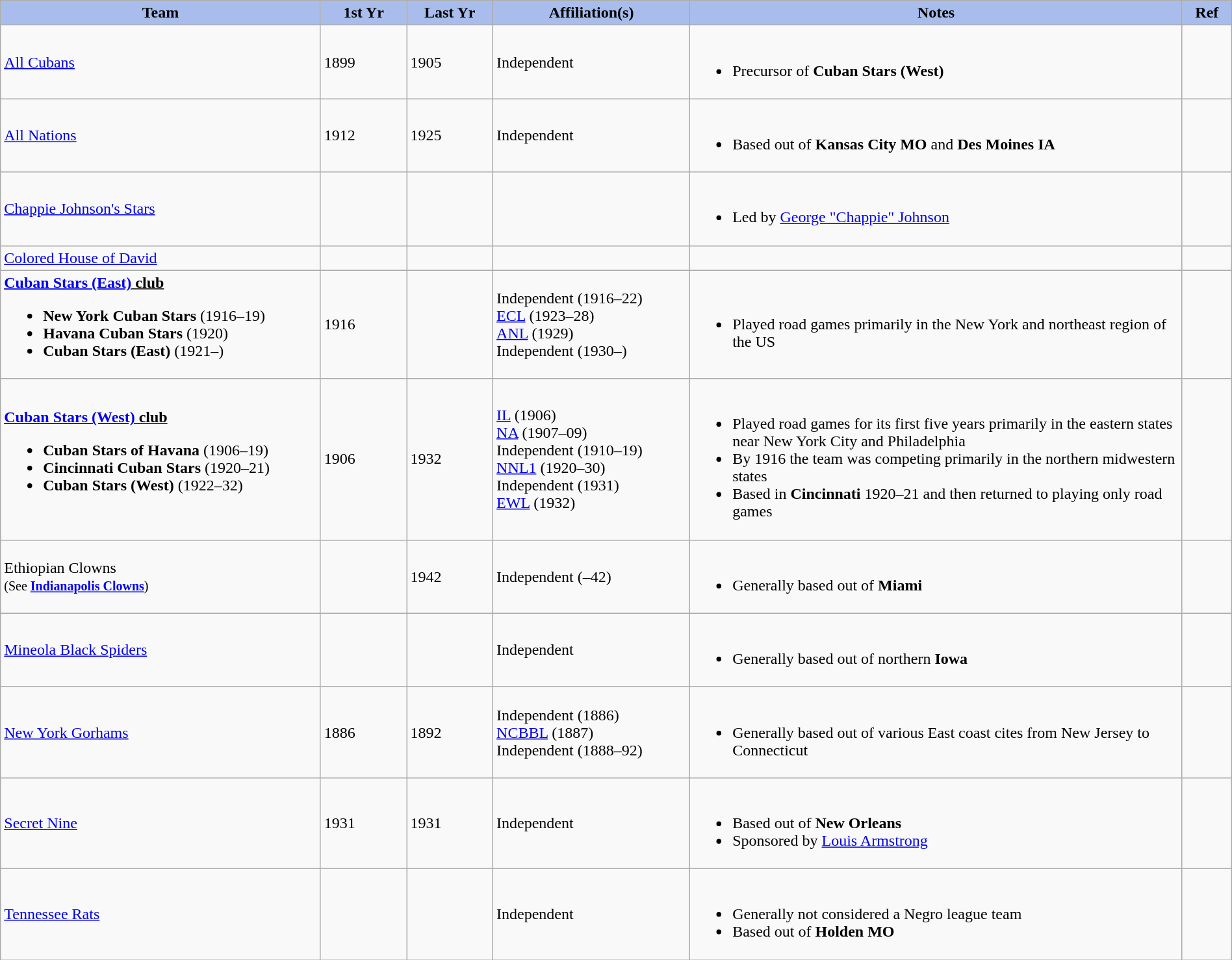<table class="wikitable" style="width: 100%">
<tr>
<th style="background:#a8bdec; width:26%;">Team</th>
<th style="width:7%; background:#a8bdec;">1st Yr</th>
<th style="width:7%; background:#a8bdec;">Last Yr</th>
<th style="width:16%; background:#a8bdec;">Affiliation(s)</th>
<th style="width:40%; background:#a8bdec;">Notes</th>
<th style="width:4%; background:#a8bdec;">Ref</th>
</tr>
<tr>
<td><a href='#'>All Cubans</a></td>
<td>1899</td>
<td>1905</td>
<td>Independent</td>
<td><br><ul><li>Precursor of <strong>Cuban Stars (West)</strong></li></ul></td>
<td></td>
</tr>
<tr>
<td><a href='#'>All Nations</a></td>
<td>1912</td>
<td>1925</td>
<td>Independent</td>
<td><br><ul><li>Based out of <strong>Kansas City MO</strong> and <strong>Des Moines IA</strong></li></ul></td>
<td></td>
</tr>
<tr>
<td><a href='#'>Chappie Johnson's Stars</a></td>
<td></td>
<td></td>
<td></td>
<td><br><ul><li>Led by <a href='#'>George "Chappie" Johnson</a></li></ul></td>
<td></td>
</tr>
<tr>
<td><a href='#'>Colored House of David</a></td>
<td></td>
<td></td>
<td></td>
<td></td>
<td></td>
</tr>
<tr>
<td><u><strong><a href='#'>Cuban Stars (East)</a> club</strong></u><br><ul><li><strong>New York Cuban Stars</strong> (1916–19)</li><li><strong>Havana Cuban Stars</strong> (1920)</li><li><strong>Cuban Stars (East)</strong> (1921–)</li></ul></td>
<td>1916</td>
<td></td>
<td>Independent (1916–22)<br><a href='#'>ECL</a> (1923–28)<br><a href='#'>ANL</a> (1929)<br>Independent (1930–)</td>
<td><br><ul><li>Played road games primarily in the New York and northeast region of the US</li></ul></td>
<td></td>
</tr>
<tr id="Cuban Stars (West)">
<td><u><strong><a href='#'>Cuban Stars (West)</a> club</strong></u><br><ul><li><strong>Cuban Stars of Havana</strong> (1906–19)</li><li><strong>Cincinnati Cuban Stars</strong> (1920–21)</li><li><strong>Cuban Stars (West)</strong> (1922–32)</li></ul></td>
<td>1906</td>
<td>1932</td>
<td><a href='#'>IL</a> (1906)<br><a href='#'>NA</a> (1907–09)<br>Independent (1910–19)<br><a href='#'>NNL1</a> (1920–30)<br>Independent (1931)<br><a href='#'>EWL</a> (1932)</td>
<td><br><ul><li>Played road games for its first five years primarily in the eastern states near New York City and Philadelphia</li><li>By 1916 the team was competing primarily in the northern midwestern states</li><li>Based in <strong>Cincinnati</strong> 1920–21 and then returned to playing only road games</li></ul></td>
<td></td>
</tr>
<tr>
<td>Ethiopian Clowns<br><small>(See <strong><a href='#'>Indianapolis Clowns</a></strong>)</small></td>
<td></td>
<td>1942</td>
<td>Independent (–42)</td>
<td><br><ul><li>Generally based out of <strong>Miami</strong></li></ul></td>
<td></td>
</tr>
<tr>
<td><a href='#'>Mineola Black Spiders</a></td>
<td></td>
<td></td>
<td>Independent</td>
<td><br><ul><li>Generally based out of northern <strong>Iowa</strong></li></ul></td>
<td></td>
</tr>
<tr>
<td><a href='#'>New York Gorhams</a></td>
<td>1886</td>
<td>1892</td>
<td>Independent (1886)<br><a href='#'>NCBBL</a> (1887)<br>Independent (1888–92)</td>
<td><br><ul><li>Generally based out of various East coast cites from New Jersey to Connecticut</li></ul></td>
<td></td>
</tr>
<tr>
<td><a href='#'>Secret Nine</a></td>
<td>1931</td>
<td>1931</td>
<td>Independent</td>
<td><br><ul><li>Based out of <strong>New Orleans</strong></li><li>Sponsored by <a href='#'>Louis Armstrong</a></li></ul></td>
<td></td>
</tr>
<tr>
<td><a href='#'>Tennessee Rats</a></td>
<td></td>
<td></td>
<td>Independent</td>
<td><br><ul><li>Generally not considered a Negro league team</li><li>Based out of <strong>Holden MO</strong></li></ul></td>
<td></td>
</tr>
</table>
